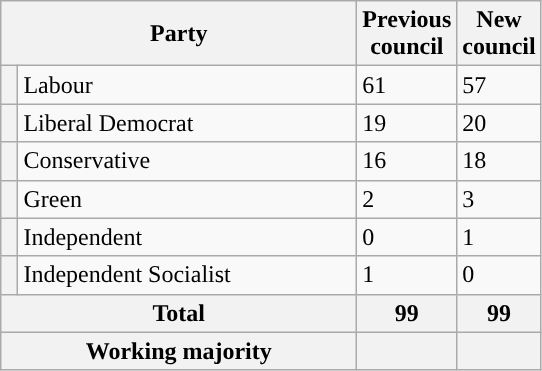<table class="wikitable">
<tr>
<th valign=centre colspan="2" style="width: 230px">Party</th>
<th valign=top style="width: 30px">Previous council</th>
<th valign=top style="width: 30px">New council</th>
</tr>
<tr>
<th style="background-color: "></th>
<td>Labour</td>
<td>61</td>
<td>57</td>
</tr>
<tr>
<th style="background-color: "></th>
<td>Liberal Democrat</td>
<td>19</td>
<td>20</td>
</tr>
<tr>
<th style="background-color: "></th>
<td>Conservative</td>
<td>16</td>
<td>18</td>
</tr>
<tr>
<th style="background-color: "></th>
<td>Green</td>
<td>2</td>
<td>3</td>
</tr>
<tr>
<th style="background-color: "></th>
<td>Independent</td>
<td>0</td>
<td>1</td>
</tr>
<tr>
<th style="background-color: "></th>
<td>Independent Socialist</td>
<td>1</td>
<td>0</td>
</tr>
<tr>
<th colspan=2>Total</th>
<th style="text-align: center">99</th>
<th colspan=3>99</th>
</tr>
<tr>
<th colspan=2>Working majority</th>
<th></th>
<th></th>
</tr>
</table>
